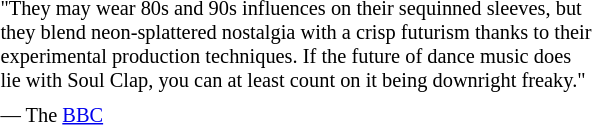<table class="toccolours" style="float: left; margin-left: 1em; margin-right: 2em; font-size: 85%; background:offwhite; color:black; width:30em; max-width: 40%;" cellspacing="5">
<tr>
<td style="text-align: left;">"They may wear 80s and 90s influences on their sequinned sleeves, but they blend neon-splattered nostalgia with a crisp futurism thanks to their experimental production techniques. If the future of dance music does lie with Soul Clap, you can at least count on it being downright freaky."</td>
</tr>
<tr>
<td style="text-align: left;">— The <a href='#'>BBC</a></td>
</tr>
</table>
